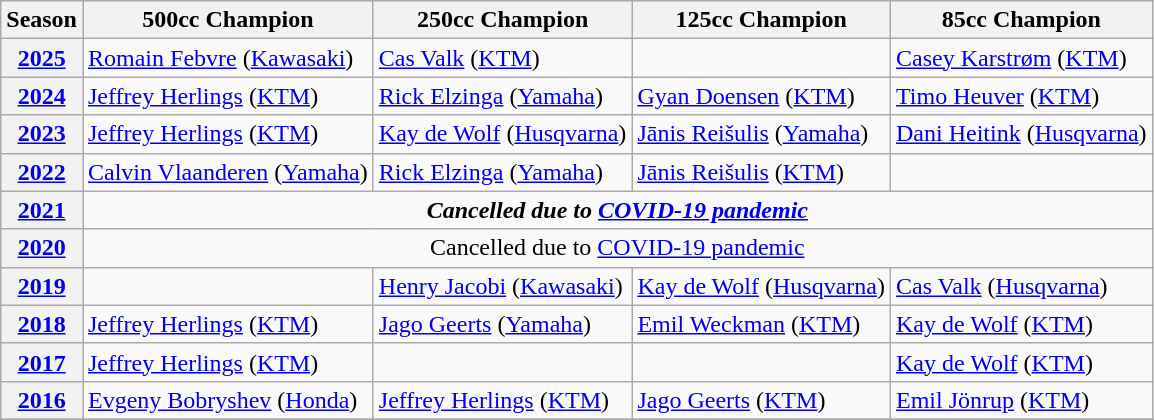<table class="wikitable">
<tr>
<th>Season</th>
<th>500cc Champion</th>
<th>250cc Champion</th>
<th>125cc Champion</th>
<th>85cc Champion</th>
</tr>
<tr>
<th><a href='#'>2025</a></th>
<td> <a href='#'>Romain Febvre</a> (<a href='#'>Kawasaki</a>)</td>
<td> <a href='#'>Cas Valk</a> (<a href='#'>KTM</a>)</td>
<td></td>
<td> <a href='#'>Casey Karstrøm</a> (<a href='#'>KTM</a>)</td>
</tr>
<tr>
<th><a href='#'>2024</a></th>
<td> <a href='#'>Jeffrey Herlings</a> (<a href='#'>KTM</a>)</td>
<td> <a href='#'>Rick Elzinga</a> (<a href='#'>Yamaha</a>)</td>
<td> <a href='#'>Gyan Doensen</a> (<a href='#'>KTM</a>)</td>
<td> <a href='#'>Timo Heuver</a> (<a href='#'>KTM</a>)</td>
</tr>
<tr>
<th><a href='#'>2023</a></th>
<td> <a href='#'>Jeffrey Herlings</a> (<a href='#'>KTM</a>)</td>
<td> <a href='#'>Kay de Wolf</a> (<a href='#'>Husqvarna</a>)</td>
<td> <a href='#'>Jānis Reišulis</a> (<a href='#'>Yamaha</a>)</td>
<td> <a href='#'>Dani Heitink</a> (<a href='#'>Husqvarna</a>)</td>
</tr>
<tr>
<th><a href='#'>2022</a></th>
<td> <a href='#'>Calvin Vlaanderen</a> (<a href='#'>Yamaha</a>)</td>
<td> <a href='#'>Rick Elzinga</a> (<a href='#'>Yamaha</a>)</td>
<td> <a href='#'>Jānis Reišulis</a> (<a href='#'>KTM</a>)</td>
<td></td>
</tr>
<tr>
<th><a href='#'>2021</a></th>
<td colspan=4 align=center><strong><em>Cancelled<strong> due to <a href='#'>COVID-19 pandemic</a><em></td>
</tr>
<tr>
<th><a href='#'>2020</a></th>
<td colspan=4 align=center></em></strong>Cancelled</strong> due to <a href='#'>COVID-19 pandemic</a></td>
</tr>
<tr>
<th><a href='#'>2019</a></th>
<td></td>
<td> <a href='#'>Henry Jacobi</a> (<a href='#'>Kawasaki</a>)</td>
<td> <a href='#'>Kay de Wolf</a> (<a href='#'>Husqvarna</a>)</td>
<td> <a href='#'>Cas Valk</a> (<a href='#'>Husqvarna</a>)</td>
</tr>
<tr>
<th><a href='#'>2018</a></th>
<td> <a href='#'>Jeffrey Herlings</a> (<a href='#'>KTM</a>)</td>
<td> <a href='#'>Jago Geerts</a> (<a href='#'>Yamaha</a>)</td>
<td> <a href='#'>Emil Weckman</a> (<a href='#'>KTM</a>)</td>
<td> <a href='#'>Kay de Wolf</a> (<a href='#'>KTM</a>)</td>
</tr>
<tr>
<th><a href='#'>2017</a></th>
<td> <a href='#'>Jeffrey Herlings</a> (<a href='#'>KTM</a>)</td>
<td></td>
<td></td>
<td> <a href='#'>Kay de Wolf</a> (<a href='#'>KTM</a>)</td>
</tr>
<tr>
<th><a href='#'>2016</a></th>
<td> <a href='#'>Evgeny Bobryshev</a> (<a href='#'>Honda</a>)</td>
<td> <a href='#'>Jeffrey Herlings</a> (<a href='#'>KTM</a>)</td>
<td> <a href='#'>Jago Geerts</a> (<a href='#'>KTM</a>)</td>
<td> <a href='#'>Emil Jönrup</a> (<a href='#'>KTM</a>)</td>
</tr>
<tr>
</tr>
</table>
